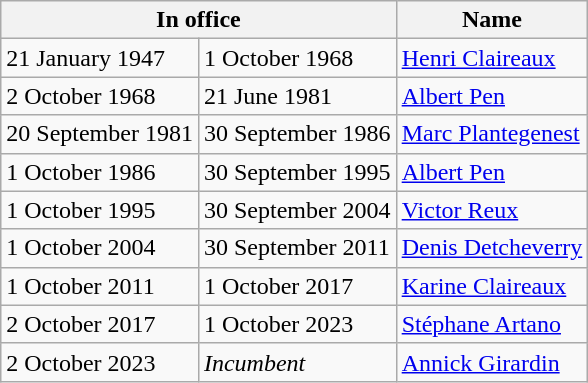<table class="wikitable">
<tr>
<th colspan="2">In office</th>
<th>Name</th>
</tr>
<tr>
<td>21 January 1947</td>
<td>1 October 1968</td>
<td><a href='#'>Henri Claireaux</a></td>
</tr>
<tr>
<td>2 October 1968</td>
<td>21 June 1981</td>
<td><a href='#'>Albert Pen</a></td>
</tr>
<tr>
<td>20 September 1981</td>
<td>30 September 1986</td>
<td><a href='#'>Marc Plantegenest</a></td>
</tr>
<tr>
<td>1 October 1986</td>
<td>30 September 1995</td>
<td><a href='#'>Albert Pen</a></td>
</tr>
<tr>
<td>1 October 1995</td>
<td>30 September 2004</td>
<td><a href='#'>Victor Reux</a></td>
</tr>
<tr>
<td>1 October 2004</td>
<td>30 September 2011</td>
<td><a href='#'>Denis Detcheverry</a></td>
</tr>
<tr>
<td>1 October 2011</td>
<td>1 October 2017</td>
<td><a href='#'>Karine Claireaux</a></td>
</tr>
<tr>
<td>2 October 2017</td>
<td>1 October 2023</td>
<td><a href='#'>Stéphane Artano</a></td>
</tr>
<tr>
<td>2 October 2023</td>
<td><em>Incumbent</em></td>
<td><a href='#'>Annick Girardin</a></td>
</tr>
</table>
